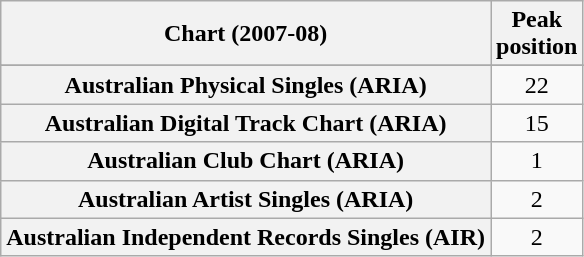<table class="wikitable sortable plainrowheaders" style="text-align:center">
<tr>
<th>Chart (2007-08)</th>
<th>Peak<br>position</th>
</tr>
<tr>
</tr>
<tr>
<th scope="row">Australian Physical Singles (ARIA)</th>
<td>22</td>
</tr>
<tr>
<th scope="row">Australian Digital Track Chart (ARIA)</th>
<td>15</td>
</tr>
<tr>
<th scope="row">Australian Club Chart (ARIA)</th>
<td align=center>1</td>
</tr>
<tr>
<th scope="row">Australian Artist Singles (ARIA)</th>
<td>2</td>
</tr>
<tr>
<th scope="row">Australian Independent Records Singles (AIR)</th>
<td>2</td>
</tr>
</table>
